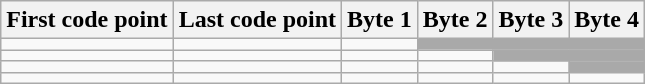<table class="wikitable">
<tr>
<th>First code point</th>
<th>Last code point</th>
<th>Byte 1</th>
<th>Byte 2</th>
<th>Byte 3</th>
<th>Byte 4</th>
</tr>
<tr>
<td style="text-align: right"></td>
<td style="text-align: right"></td>
<td></td>
<td style="background: darkgray" colspan=3></td>
</tr>
<tr>
<td style="text-align: right"></td>
<td style="text-align: right"></td>
<td></td>
<td></td>
<td style="background: darkgray" colspan=2></td>
</tr>
<tr>
<td style="text-align: right"></td>
<td style="text-align: right"></td>
<td></td>
<td></td>
<td></td>
<td style="background: darkgray"></td>
</tr>
<tr>
<td style="text-align: right"></td>
<td style="text-align: right"></td>
<td></td>
<td></td>
<td></td>
<td></td>
</tr>
</table>
